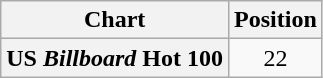<table class="wikitable plainrowheaders" style="text-align:center">
<tr>
<th>Chart</th>
<th>Position</th>
</tr>
<tr>
<th scope="row">US <em>Billboard</em> Hot 100</th>
<td>22</td>
</tr>
</table>
